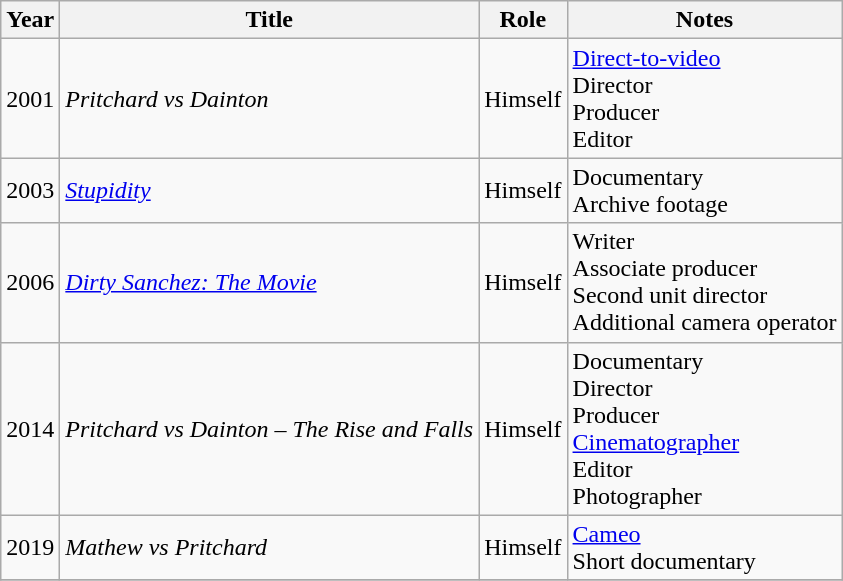<table class="wikitable sortable">
<tr>
<th>Year</th>
<th>Title</th>
<th>Role</th>
<th class="unsortable">Notes</th>
</tr>
<tr>
<td>2001</td>
<td><em>Pritchard vs Dainton</em></td>
<td>Himself</td>
<td><a href='#'>Direct-to-video</a><br>Director<br>Producer<br>Editor</td>
</tr>
<tr>
<td>2003</td>
<td><em><a href='#'>Stupidity</a></em></td>
<td>Himself</td>
<td>Documentary<br>Archive footage</td>
</tr>
<tr>
<td>2006</td>
<td><em><a href='#'>Dirty Sanchez: The Movie</a></em></td>
<td>Himself</td>
<td>Writer<br>Associate producer<br>Second unit director<br>Additional camera operator</td>
</tr>
<tr>
<td>2014</td>
<td><em>Pritchard vs Dainton – The Rise and Falls</em></td>
<td>Himself</td>
<td>Documentary<br>Director<br>Producer<br><a href='#'>Cinematographer</a><br>Editor<br>Photographer</td>
</tr>
<tr>
<td>2019</td>
<td><em>Mathew vs Pritchard</em></td>
<td>Himself</td>
<td><a href='#'>Cameo</a><br>Short documentary</td>
</tr>
<tr>
</tr>
</table>
